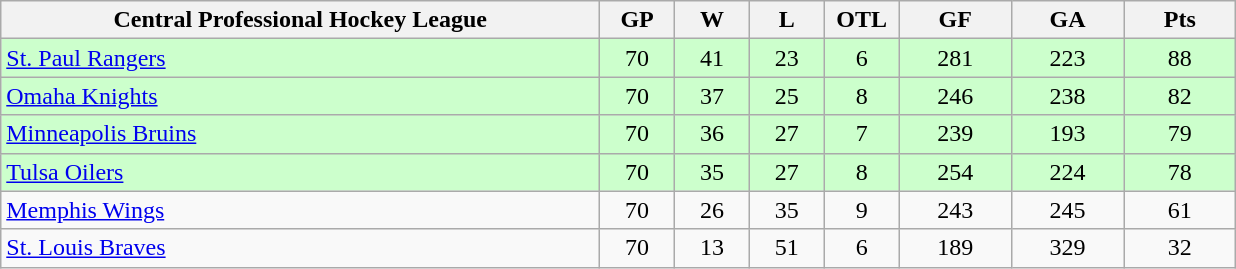<table class="wikitable">
<tr>
<th width="40%" bgcolor="#e0e0e0">Central Professional Hockey League</th>
<th width="5%" bgcolor="#e0e0e0">GP</th>
<th width="5%" bgcolor="#e0e0e0">W</th>
<th width="5%" bgcolor="#e0e0e0">L</th>
<th width="5%" bgcolor="#e0e0e0">OTL</th>
<th width="7.5%" bgcolor="#e0e0e0">GF</th>
<th width="7.5%" bgcolor="#e0e0e0">GA</th>
<th width="7.5%" bgcolor="#e0e0e0">Pts</th>
</tr>
<tr align="center" bgcolor="#CCFFCC">
<td align="left"><a href='#'>St. Paul Rangers</a></td>
<td>70</td>
<td>41</td>
<td>23</td>
<td>6</td>
<td>281</td>
<td>223</td>
<td>88</td>
</tr>
<tr align="center" bgcolor="#CCFFCC">
<td align="left"><a href='#'>Omaha Knights</a></td>
<td>70</td>
<td>37</td>
<td>25</td>
<td>8</td>
<td>246</td>
<td>238</td>
<td>82</td>
</tr>
<tr align="center" bgcolor="#CCFFCC">
<td align="left"><a href='#'>Minneapolis Bruins</a></td>
<td>70</td>
<td>36</td>
<td>27</td>
<td>7</td>
<td>239</td>
<td>193</td>
<td>79</td>
</tr>
<tr align="center" bgcolor="#CCFFCC">
<td align="left"><a href='#'>Tulsa Oilers</a></td>
<td>70</td>
<td>35</td>
<td>27</td>
<td>8</td>
<td>254</td>
<td>224</td>
<td>78</td>
</tr>
<tr align="center">
<td align="left"><a href='#'>Memphis Wings</a></td>
<td>70</td>
<td>26</td>
<td>35</td>
<td>9</td>
<td>243</td>
<td>245</td>
<td>61</td>
</tr>
<tr align="center">
<td align="left"><a href='#'>St. Louis Braves</a></td>
<td>70</td>
<td>13</td>
<td>51</td>
<td>6</td>
<td>189</td>
<td>329</td>
<td>32</td>
</tr>
</table>
